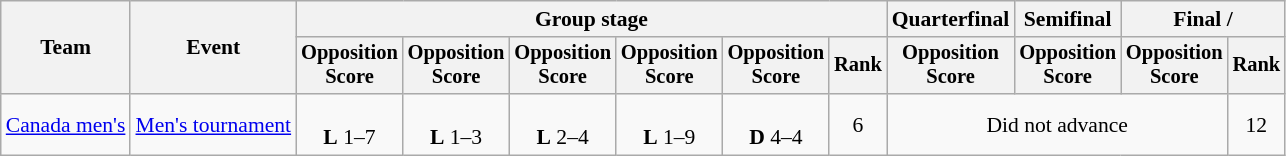<table class=wikitable style=font-size:90%>
<tr>
<th rowspan=2>Team</th>
<th rowspan=2>Event</th>
<th colspan=6>Group stage</th>
<th>Quarterfinal</th>
<th>Semifinal</th>
<th colspan=2>Final / </th>
</tr>
<tr style=font-size:95%>
<th>Opposition<br>Score</th>
<th>Opposition<br>Score</th>
<th>Opposition<br>Score</th>
<th>Opposition<br>Score</th>
<th>Opposition<br>Score</th>
<th>Rank</th>
<th>Opposition<br>Score</th>
<th>Opposition<br>Score</th>
<th>Opposition<br>Score</th>
<th>Rank</th>
</tr>
<tr align=center>
<td align=left><a href='#'>Canada men's</a></td>
<td align=left><a href='#'>Men's tournament</a></td>
<td><br><strong>L</strong> 1–7</td>
<td><br><strong>L</strong> 1–3</td>
<td><br><strong>L</strong> 2–4</td>
<td><br><strong>L</strong> 1–9</td>
<td><br><strong>D</strong> 4–4</td>
<td>6</td>
<td colspan=3>Did not advance</td>
<td>12</td>
</tr>
</table>
